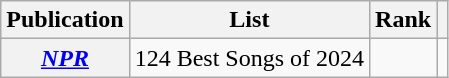<table class="wikitable sortable plainrowheaders">
<tr>
<th scope="col">Publication</th>
<th scope="col">List</th>
<th scope="col">Rank</th>
<th scope="col"></th>
</tr>
<tr>
<th scope="row"><em><a href='#'>NPR</a></em></th>
<td>124 Best Songs of 2024</td>
<td></td>
<td style="text-align: center;"></td>
</tr>
</table>
